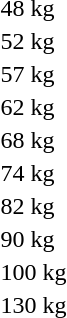<table>
<tr>
<td>48 kg</td>
<td></td>
<td></td>
<td></td>
</tr>
<tr>
<td>52 kg</td>
<td></td>
<td></td>
<td></td>
</tr>
<tr>
<td>57 kg</td>
<td></td>
<td></td>
<td></td>
</tr>
<tr>
<td>62 kg</td>
<td></td>
<td></td>
<td></td>
</tr>
<tr>
<td>68 kg</td>
<td></td>
<td></td>
<td></td>
</tr>
<tr>
<td>74 kg</td>
<td></td>
<td></td>
<td></td>
</tr>
<tr>
<td>82 kg</td>
<td></td>
<td></td>
<td></td>
</tr>
<tr>
<td>90 kg</td>
<td></td>
<td></td>
<td></td>
</tr>
<tr>
<td>100 kg</td>
<td></td>
<td></td>
<td></td>
</tr>
<tr>
<td>130 kg</td>
<td></td>
<td></td>
<td></td>
</tr>
</table>
